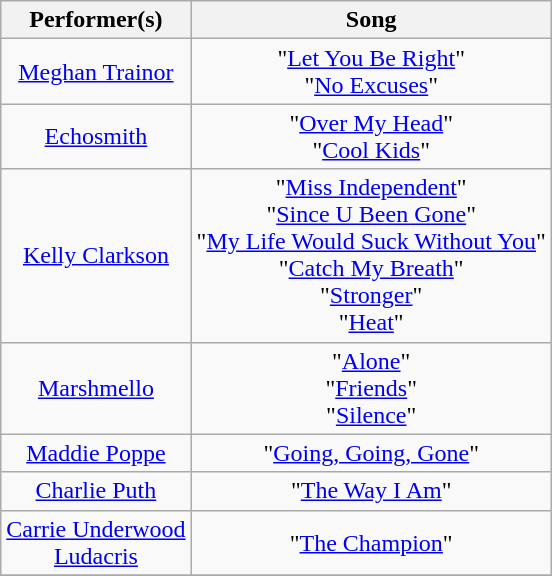<table class="wikitable" style="text-align:center;">
<tr>
<th>Performer(s)</th>
<th>Song</th>
</tr>
<tr>
<td><a href='#'>Meghan Trainor</a></td>
<td>"<a href='#'>Let You Be Right</a>"<br>"<a href='#'>No Excuses</a>"</td>
</tr>
<tr>
<td><a href='#'>Echosmith</a></td>
<td>"<a href='#'>Over My Head</a>"<br>"<a href='#'>Cool Kids</a>"</td>
</tr>
<tr>
<td><a href='#'>Kelly Clarkson</a></td>
<td>"<a href='#'>Miss Independent</a>"<br>"<a href='#'>Since U Been Gone</a>"<br>"<a href='#'>My Life Would Suck Without You</a>"<br>"<a href='#'>Catch My Breath</a>"<br>"<a href='#'>Stronger</a>"<br>"<a href='#'>Heat</a>"</td>
</tr>
<tr>
<td><a href='#'>Marshmello</a></td>
<td>"<a href='#'>Alone</a>"<br>"<a href='#'>Friends</a>"<br>"<a href='#'>Silence</a>"</td>
</tr>
<tr>
<td><a href='#'>Maddie Poppe</a></td>
<td>"<a href='#'>Going, Going, Gone</a>"</td>
</tr>
<tr>
<td><a href='#'>Charlie Puth</a></td>
<td>"<a href='#'>The Way I Am</a>"</td>
</tr>
<tr>
<td><a href='#'>Carrie Underwood</a><br><a href='#'>Ludacris</a></td>
<td>"<a href='#'>The Champion</a>"</td>
</tr>
<tr>
</tr>
</table>
